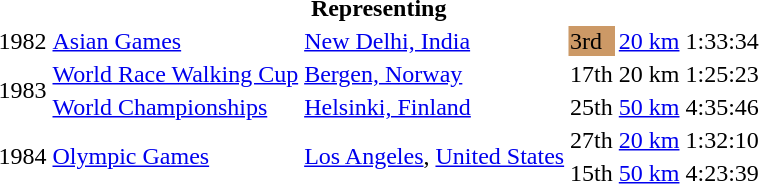<table>
<tr>
<th colspan="6">Representing </th>
</tr>
<tr>
<td>1982</td>
<td><a href='#'>Asian Games</a></td>
<td><a href='#'>New Delhi, India</a></td>
<td bgcolor="cc9966">3rd</td>
<td><a href='#'>20 km</a></td>
<td>1:33:34</td>
</tr>
<tr>
<td rowspan=2>1983</td>
<td><a href='#'>World Race Walking Cup</a></td>
<td><a href='#'>Bergen, Norway</a></td>
<td>17th</td>
<td>20 km</td>
<td>1:25:23</td>
</tr>
<tr>
<td><a href='#'>World Championships</a></td>
<td><a href='#'>Helsinki, Finland</a></td>
<td>25th</td>
<td><a href='#'>50 km</a></td>
<td>4:35:46</td>
</tr>
<tr>
<td rowspan=2>1984</td>
<td rowspan=2><a href='#'>Olympic Games</a></td>
<td rowspan=2><a href='#'>Los Angeles</a>, <a href='#'>United States</a></td>
<td>27th</td>
<td><a href='#'>20 km</a></td>
<td>1:32:10</td>
</tr>
<tr>
<td>15th</td>
<td><a href='#'>50 km</a></td>
<td>4:23:39</td>
</tr>
</table>
